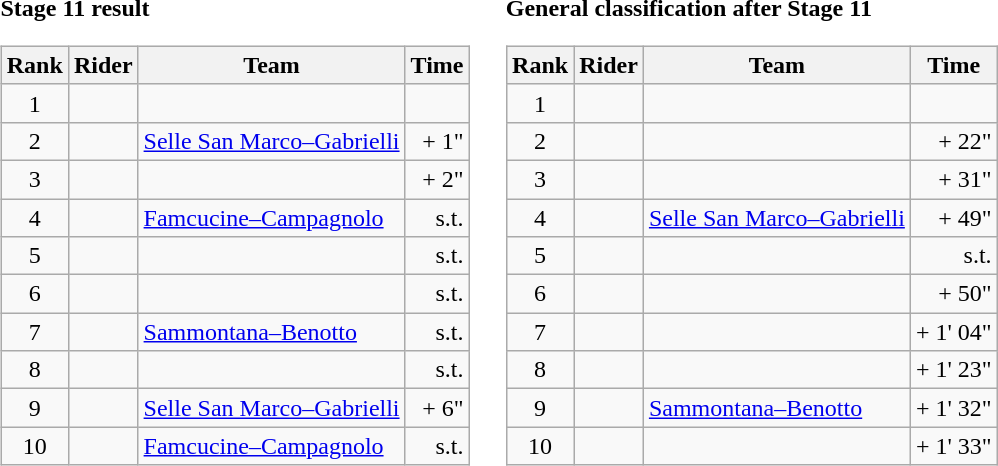<table>
<tr>
<td><strong>Stage 11 result</strong><br><table class="wikitable">
<tr>
<th scope="col">Rank</th>
<th scope="col">Rider</th>
<th scope="col">Team</th>
<th scope="col">Time</th>
</tr>
<tr>
<td style="text-align:center;">1</td>
<td></td>
<td></td>
<td style="text-align:right;"></td>
</tr>
<tr>
<td style="text-align:center;">2</td>
<td></td>
<td><a href='#'>Selle San Marco–Gabrielli</a></td>
<td style="text-align:right;">+ 1"</td>
</tr>
<tr>
<td style="text-align:center;">3</td>
<td></td>
<td></td>
<td style="text-align:right;">+ 2"</td>
</tr>
<tr>
<td style="text-align:center;">4</td>
<td></td>
<td><a href='#'>Famcucine–Campagnolo</a></td>
<td style="text-align:right;">s.t.</td>
</tr>
<tr>
<td style="text-align:center;">5</td>
<td></td>
<td></td>
<td style="text-align:right;">s.t.</td>
</tr>
<tr>
<td style="text-align:center;">6</td>
<td></td>
<td></td>
<td style="text-align:right;">s.t.</td>
</tr>
<tr>
<td style="text-align:center;">7</td>
<td></td>
<td><a href='#'>Sammontana–Benotto</a></td>
<td style="text-align:right;">s.t.</td>
</tr>
<tr>
<td style="text-align:center;">8</td>
<td></td>
<td></td>
<td style="text-align:right;">s.t.</td>
</tr>
<tr>
<td style="text-align:center;">9</td>
<td></td>
<td><a href='#'>Selle San Marco–Gabrielli</a></td>
<td style="text-align:right;">+ 6"</td>
</tr>
<tr>
<td style="text-align:center;">10</td>
<td></td>
<td><a href='#'>Famcucine–Campagnolo</a></td>
<td style="text-align:right;">s.t.</td>
</tr>
</table>
</td>
<td></td>
<td><strong>General classification after Stage 11</strong><br><table class="wikitable">
<tr>
<th scope="col">Rank</th>
<th scope="col">Rider</th>
<th scope="col">Team</th>
<th scope="col">Time</th>
</tr>
<tr>
<td style="text-align:center;">1</td>
<td></td>
<td></td>
<td style="text-align:right;"></td>
</tr>
<tr>
<td style="text-align:center;">2</td>
<td></td>
<td></td>
<td style="text-align:right;">+ 22"</td>
</tr>
<tr>
<td style="text-align:center;">3</td>
<td></td>
<td></td>
<td style="text-align:right;">+ 31"</td>
</tr>
<tr>
<td style="text-align:center;">4</td>
<td></td>
<td><a href='#'>Selle San Marco–Gabrielli</a></td>
<td style="text-align:right;">+ 49"</td>
</tr>
<tr>
<td style="text-align:center;">5</td>
<td></td>
<td></td>
<td style="text-align:right;">s.t.</td>
</tr>
<tr>
<td style="text-align:center;">6</td>
<td></td>
<td></td>
<td style="text-align:right;">+ 50"</td>
</tr>
<tr>
<td style="text-align:center;">7</td>
<td></td>
<td></td>
<td style="text-align:right;">+ 1' 04"</td>
</tr>
<tr>
<td style="text-align:center;">8</td>
<td></td>
<td></td>
<td style="text-align:right;">+ 1' 23"</td>
</tr>
<tr>
<td style="text-align:center;">9</td>
<td></td>
<td><a href='#'>Sammontana–Benotto</a></td>
<td style="text-align:right;">+ 1' 32"</td>
</tr>
<tr>
<td style="text-align:center;">10</td>
<td></td>
<td></td>
<td style="text-align:right;">+ 1' 33"</td>
</tr>
</table>
</td>
</tr>
</table>
